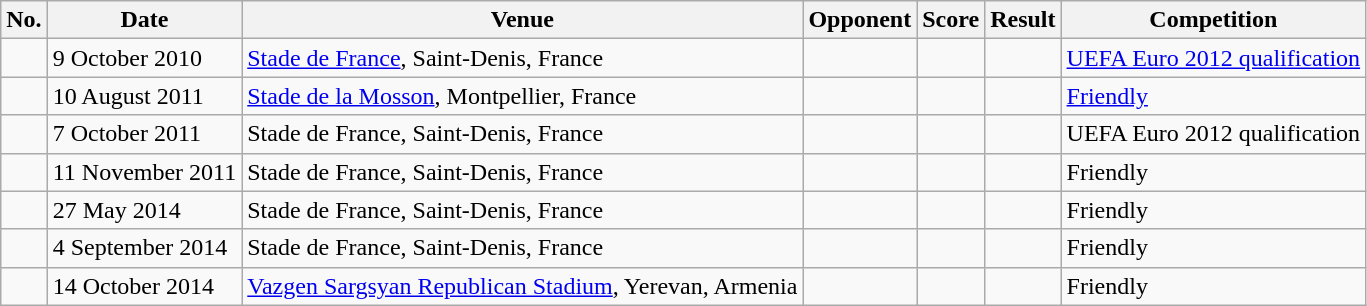<table class="wikitable sortable">
<tr>
<th>No.</th>
<th>Date</th>
<th>Venue</th>
<th>Opponent</th>
<th>Score</th>
<th>Result</th>
<th>Competition</th>
</tr>
<tr>
<td></td>
<td>9 October 2010</td>
<td><a href='#'>Stade de France</a>, Saint-Denis, France</td>
<td></td>
<td></td>
<td></td>
<td><a href='#'>UEFA Euro 2012 qualification</a></td>
</tr>
<tr>
<td></td>
<td>10 August 2011</td>
<td><a href='#'>Stade de la Mosson</a>, Montpellier, France</td>
<td></td>
<td></td>
<td></td>
<td><a href='#'>Friendly</a></td>
</tr>
<tr>
<td></td>
<td>7 October 2011</td>
<td>Stade de France, Saint-Denis, France</td>
<td></td>
<td></td>
<td></td>
<td>UEFA Euro 2012 qualification</td>
</tr>
<tr>
<td></td>
<td>11 November 2011</td>
<td>Stade de France, Saint-Denis, France</td>
<td></td>
<td></td>
<td></td>
<td>Friendly</td>
</tr>
<tr>
<td></td>
<td>27 May 2014</td>
<td>Stade de France, Saint-Denis, France</td>
<td></td>
<td></td>
<td></td>
<td>Friendly</td>
</tr>
<tr>
<td></td>
<td>4 September 2014</td>
<td>Stade de France, Saint-Denis, France</td>
<td></td>
<td></td>
<td></td>
<td>Friendly</td>
</tr>
<tr>
<td></td>
<td>14 October 2014</td>
<td><a href='#'>Vazgen Sargsyan Republican Stadium</a>, Yerevan, Armenia</td>
<td></td>
<td></td>
<td></td>
<td>Friendly</td>
</tr>
</table>
